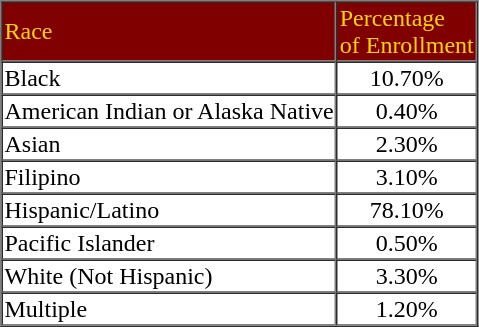<table border=1 cellspacing=0>
<tr style="background:maroon; color:gold">
<td>Race</td>
<td>Percentage<br>of Enrollment</td>
</tr>
<tr>
<td>Black</td>
<td align="center">10.70%</td>
</tr>
<tr>
<td>American Indian or Alaska Native</td>
<td align="center">0.40%</td>
</tr>
<tr>
<td>Asian</td>
<td align="center">2.30%</td>
</tr>
<tr>
<td>Filipino</td>
<td align="center">3.10%</td>
</tr>
<tr>
<td>Hispanic/Latino</td>
<td align="center">78.10%</td>
</tr>
<tr>
<td>Pacific Islander</td>
<td align="center">0.50%</td>
</tr>
<tr>
<td>White (Not Hispanic)</td>
<td align="center">3.30%</td>
</tr>
<tr>
<td>Multiple</td>
<td align="center">1.20%</td>
</tr>
</table>
